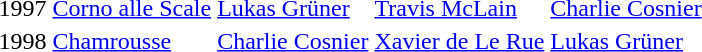<table>
<tr>
<td>1997</td>
<td> <a href='#'>Corno alle Scale</a></td>
<td> <a href='#'>Lukas Grüner</a></td>
<td> <a href='#'>Travis McLain</a></td>
<td> <a href='#'>Charlie Cosnier</a></td>
</tr>
<tr>
<td>1998</td>
<td> <a href='#'>Chamrousse</a></td>
<td> <a href='#'>Charlie Cosnier</a></td>
<td> <a href='#'>Xavier de Le Rue</a></td>
<td> <a href='#'>Lukas Grüner</a></td>
</tr>
</table>
